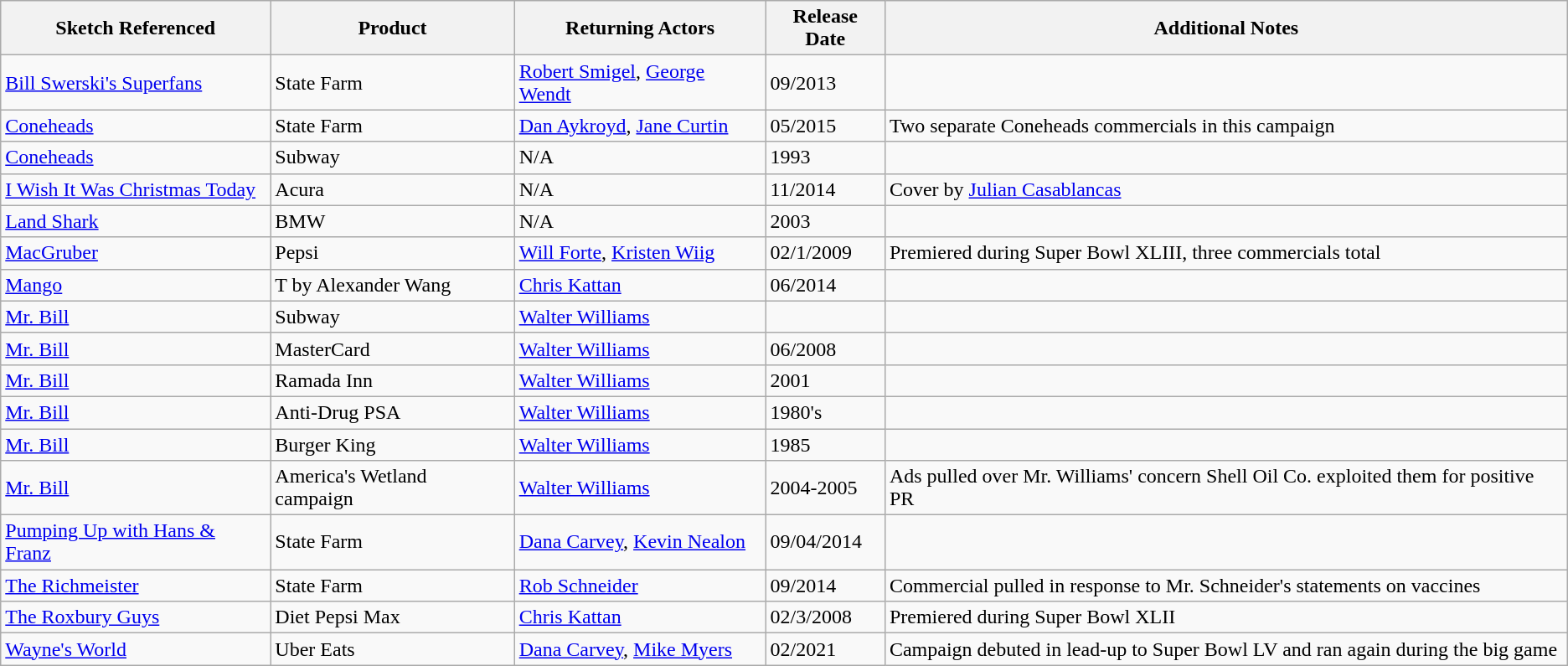<table class="wikitable sortable">
<tr>
<th>Sketch Referenced</th>
<th>Product</th>
<th>Returning Actors</th>
<th>Release Date</th>
<th>Additional Notes</th>
</tr>
<tr>
<td><a href='#'>Bill Swerski's Superfans</a></td>
<td>State Farm</td>
<td><a href='#'>Robert Smigel</a>, <a href='#'>George Wendt</a></td>
<td>09/2013</td>
<td></td>
</tr>
<tr>
<td><a href='#'>Coneheads</a></td>
<td>State Farm</td>
<td><a href='#'>Dan Aykroyd</a>, <a href='#'>Jane Curtin</a></td>
<td>05/2015</td>
<td>Two separate Coneheads commercials in this campaign</td>
</tr>
<tr>
<td><a href='#'>Coneheads</a></td>
<td>Subway</td>
<td>N/A</td>
<td>1993</td>
<td></td>
</tr>
<tr>
<td><a href='#'>I Wish It Was Christmas Today</a></td>
<td>Acura</td>
<td>N/A</td>
<td>11/2014</td>
<td>Cover by <a href='#'>Julian Casablancas</a></td>
</tr>
<tr>
<td><a href='#'>Land Shark</a></td>
<td>BMW</td>
<td>N/A</td>
<td>2003</td>
<td></td>
</tr>
<tr>
<td><a href='#'>MacGruber</a></td>
<td>Pepsi</td>
<td><a href='#'>Will Forte</a>, <a href='#'>Kristen Wiig</a></td>
<td>02/1/2009</td>
<td>Premiered during Super Bowl XLIII, three commercials total</td>
</tr>
<tr>
<td><a href='#'>Mango</a></td>
<td>T by Alexander Wang</td>
<td><a href='#'>Chris Kattan</a></td>
<td>06/2014</td>
<td></td>
</tr>
<tr>
<td><a href='#'>Mr. Bill</a></td>
<td>Subway</td>
<td><a href='#'>Walter Williams</a></td>
<td></td>
<td></td>
</tr>
<tr>
<td><a href='#'>Mr. Bill</a></td>
<td>MasterCard</td>
<td><a href='#'>Walter Williams</a></td>
<td>06/2008</td>
<td></td>
</tr>
<tr>
<td><a href='#'>Mr. Bill</a></td>
<td>Ramada Inn</td>
<td><a href='#'>Walter Williams</a></td>
<td>2001</td>
<td></td>
</tr>
<tr>
<td><a href='#'>Mr. Bill</a></td>
<td>Anti-Drug PSA</td>
<td><a href='#'>Walter Williams</a></td>
<td>1980's</td>
<td></td>
</tr>
<tr>
<td><a href='#'>Mr. Bill</a></td>
<td>Burger King</td>
<td><a href='#'>Walter Williams</a></td>
<td>1985</td>
<td></td>
</tr>
<tr>
<td><a href='#'>Mr. Bill</a></td>
<td>America's Wetland campaign</td>
<td><a href='#'>Walter Williams</a></td>
<td>2004-2005</td>
<td>Ads pulled over Mr. Williams' concern Shell Oil Co. exploited them for positive PR</td>
</tr>
<tr>
<td><a href='#'>Pumping Up with Hans & Franz</a></td>
<td>State Farm</td>
<td><a href='#'>Dana Carvey</a>, <a href='#'>Kevin Nealon</a></td>
<td>09/04/2014</td>
<td></td>
</tr>
<tr>
<td><a href='#'>The Richmeister</a></td>
<td>State Farm</td>
<td><a href='#'>Rob Schneider</a></td>
<td>09/2014</td>
<td>Commercial pulled in response to Mr. Schneider's statements on vaccines</td>
</tr>
<tr>
<td><a href='#'>The Roxbury Guys</a></td>
<td>Diet Pepsi Max</td>
<td><a href='#'>Chris Kattan</a></td>
<td>02/3/2008</td>
<td>Premiered during Super Bowl XLII</td>
</tr>
<tr>
<td><a href='#'>Wayne's World</a></td>
<td>Uber Eats</td>
<td><a href='#'>Dana Carvey</a>, <a href='#'>Mike Myers</a></td>
<td>02/2021</td>
<td>Campaign debuted in lead-up to Super Bowl LV and ran again during the big game</td>
</tr>
</table>
